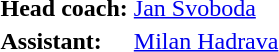<table>
<tr>
<td><strong>Head coach:</strong></td>
<td><a href='#'>Jan Svoboda</a></td>
</tr>
<tr>
<td><strong>Assistant:</strong></td>
<td><a href='#'>Milan Hadrava</a></td>
</tr>
</table>
